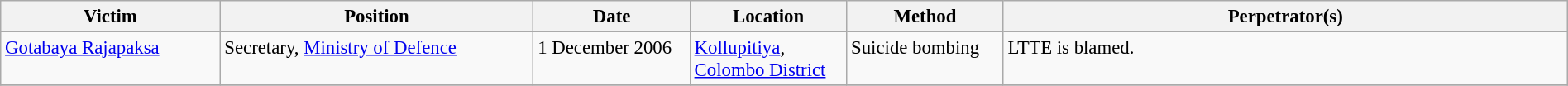<table class="wikitable" style="font-size:95%;width:100%;valign=top">
<tr>
<th width="14%">Victim</th>
<th width="20%">Position</th>
<th width="10%">Date</th>
<th width="10%">Location</th>
<th width="10%">Method</th>
<th width="36%">Perpetrator(s)</th>
</tr>
<tr valign=top>
<td><a href='#'>Gotabaya Rajapaksa</a></td>
<td>Secretary, <a href='#'>Ministry of Defence</a></td>
<td>1 December 2006</td>
<td><a href='#'>Kollupitiya</a>, <a href='#'>Colombo District</a></td>
<td>Suicide bombing</td>
<td>LTTE is blamed.</td>
</tr>
<tr>
</tr>
</table>
